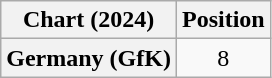<table class="wikitable sortable plainrowheaders" style="text-align:center">
<tr>
<th scope="col">Chart (2024)</th>
<th scope="col">Position</th>
</tr>
<tr>
<th scope="row">Germany (GfK)</th>
<td>8</td>
</tr>
</table>
